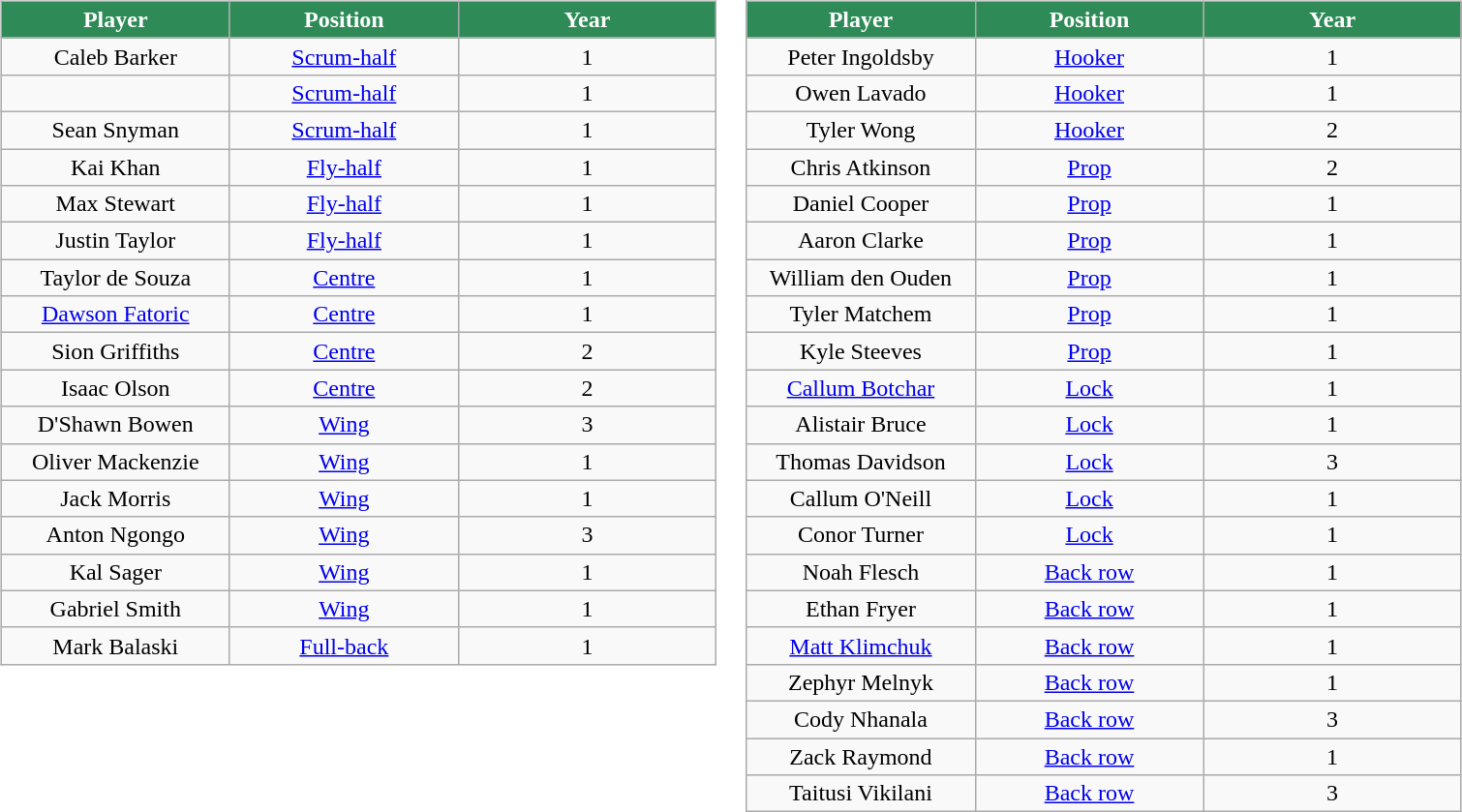<table>
<tr valign=top>
<td><br><table class="wikitable" style="text-align:center">
<tr span style="background:#2E8B57  ; color:white;">
<td scope="col" style="width:150px"><strong>Player</strong></td>
<td scope="col" style="width:150px"><strong>Position</strong></td>
<td scope="col" style="width:170px"><strong>Year</strong></td>
</tr>
<tr>
<td>Caleb Barker</td>
<td><a href='#'>Scrum-half</a></td>
<td style="text-align:center">1</td>
</tr>
<tr>
<td></td>
<td><a href='#'>Scrum-half</a></td>
<td style="text-align:center">1</td>
</tr>
<tr>
<td>Sean Snyman</td>
<td><a href='#'>Scrum-half</a></td>
<td style="text-align:center">1</td>
</tr>
<tr>
<td>Kai Khan</td>
<td><a href='#'>Fly-half</a></td>
<td style="text-align:center">1</td>
</tr>
<tr>
<td>Max Stewart</td>
<td><a href='#'>Fly-half</a></td>
<td style="text-align:center">1</td>
</tr>
<tr>
<td>Justin Taylor</td>
<td><a href='#'>Fly-half</a></td>
<td style="text-align:center">1</td>
</tr>
<tr>
<td>Taylor de Souza</td>
<td><a href='#'>Centre</a></td>
<td style="text-align:center">1</td>
</tr>
<tr>
<td><a href='#'>Dawson Fatoric</a></td>
<td><a href='#'>Centre</a></td>
<td style="text-align:center">1</td>
</tr>
<tr>
<td>Sion Griffiths</td>
<td><a href='#'>Centre</a></td>
<td style="text-align:center">2</td>
</tr>
<tr>
<td>Isaac Olson</td>
<td><a href='#'>Centre</a></td>
<td style="text-align:center">2</td>
</tr>
<tr>
<td>D'Shawn Bowen</td>
<td><a href='#'>Wing</a></td>
<td style="text-align:center">3</td>
</tr>
<tr>
<td>Oliver Mackenzie</td>
<td><a href='#'>Wing</a></td>
<td style="text-align:center">1</td>
</tr>
<tr>
<td>Jack Morris</td>
<td><a href='#'>Wing</a></td>
<td style="text-align:center">1</td>
</tr>
<tr>
<td>Anton Ngongo</td>
<td><a href='#'>Wing</a></td>
<td style="text-align:center">3</td>
</tr>
<tr>
<td>Kal Sager</td>
<td><a href='#'>Wing</a></td>
<td style="text-align:center">1</td>
</tr>
<tr>
<td>Gabriel Smith</td>
<td><a href='#'>Wing</a></td>
<td style="text-align:center">1</td>
</tr>
<tr>
<td>Mark Balaski</td>
<td><a href='#'>Full-back</a></td>
<td style="text-align:center">1</td>
</tr>
</table>
</td>
<td><br><table class="wikitable" style="text-align:center">
<tr span style="background:#2E8B57  ; color:white;">
<td scope="col" style="width:150px"><strong>Player</strong></td>
<td scope="col" style="width:150px"><strong>Position</strong></td>
<td scope="col" style="width:170px"><strong>Year</strong></td>
</tr>
<tr>
<td>Peter Ingoldsby</td>
<td><a href='#'>Hooker</a></td>
<td style="text-align:center">1</td>
</tr>
<tr>
<td>Owen Lavado</td>
<td><a href='#'>Hooker</a></td>
<td style="text-align:center">1</td>
</tr>
<tr>
<td>Tyler Wong</td>
<td><a href='#'>Hooker</a></td>
<td style="text-align:center">2</td>
</tr>
<tr>
<td>Chris Atkinson</td>
<td><a href='#'>Prop</a></td>
<td style="text-align:center">2</td>
</tr>
<tr>
<td>Daniel Cooper</td>
<td><a href='#'>Prop</a></td>
<td style="text-align:center">1</td>
</tr>
<tr>
<td>Aaron Clarke</td>
<td><a href='#'>Prop</a></td>
<td style="text-align:center">1</td>
</tr>
<tr>
<td>William den Ouden</td>
<td><a href='#'>Prop</a></td>
<td style="text-align:center">1</td>
</tr>
<tr>
<td>Tyler Matchem</td>
<td><a href='#'>Prop</a></td>
<td style="text-align:center">1</td>
</tr>
<tr>
<td>Kyle Steeves</td>
<td><a href='#'>Prop</a></td>
<td style="text-align:center">1</td>
</tr>
<tr>
<td><a href='#'>Callum Botchar</a></td>
<td><a href='#'>Lock</a></td>
<td style="text-align:center">1</td>
</tr>
<tr>
<td>Alistair Bruce</td>
<td><a href='#'>Lock</a></td>
<td style="text-align:center">1</td>
</tr>
<tr>
<td>Thomas Davidson</td>
<td><a href='#'>Lock</a></td>
<td style="text-align:center">3</td>
</tr>
<tr>
<td>Callum O'Neill</td>
<td><a href='#'>Lock</a></td>
<td style="text-align:center">1</td>
</tr>
<tr>
<td>Conor Turner</td>
<td><a href='#'>Lock</a></td>
<td style="text-align:center">1</td>
</tr>
<tr>
<td>Noah Flesch</td>
<td><a href='#'>Back row</a></td>
<td style="text-align:center">1</td>
</tr>
<tr>
<td>Ethan Fryer</td>
<td><a href='#'>Back row</a></td>
<td style="text-align:center">1</td>
</tr>
<tr>
<td><a href='#'>Matt Klimchuk</a></td>
<td><a href='#'>Back row</a></td>
<td style="text-align:center">1</td>
</tr>
<tr>
<td>Zephyr Melnyk</td>
<td><a href='#'>Back row</a></td>
<td style="text-align:center">1</td>
</tr>
<tr>
<td>Cody Nhanala</td>
<td><a href='#'>Back row</a></td>
<td style="text-align:center">3</td>
</tr>
<tr>
<td>Zack Raymond</td>
<td><a href='#'>Back row</a></td>
<td style="text-align:center">1</td>
</tr>
<tr>
<td>Taitusi Vikilani</td>
<td><a href='#'>Back row</a></td>
<td style="text-align:center">3</td>
</tr>
</table>
</td>
</tr>
</table>
